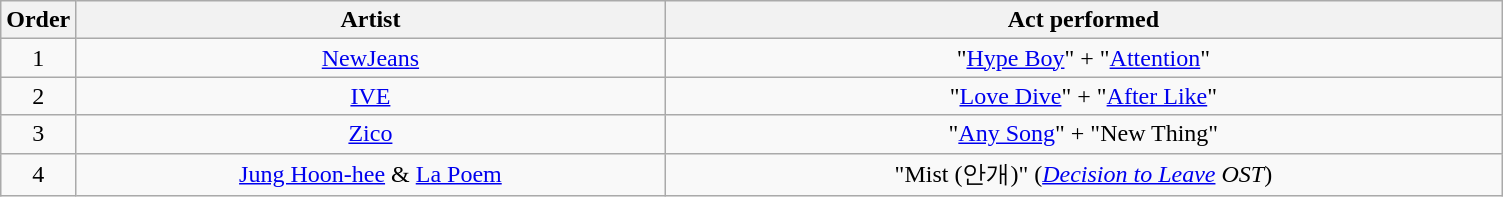<table class="wikitable" style="text-align:center;">
<tr>
<th scope="col" width="5%">Order</th>
<th scope="col">Artist</th>
<th scope="col">Act performed</th>
</tr>
<tr>
<td>1</td>
<td><a href='#'>NewJeans</a></td>
<td>"<a href='#'>Hype Boy</a>" + "<a href='#'>Attention</a>"</td>
</tr>
<tr>
<td>2</td>
<td><a href='#'>IVE</a></td>
<td>"<a href='#'>Love Dive</a>" + "<a href='#'>After Like</a>"</td>
</tr>
<tr>
<td>3</td>
<td><a href='#'>Zico</a></td>
<td>"<a href='#'>Any Song</a>" + "New Thing"</td>
</tr>
<tr>
<td>4</td>
<td><a href='#'>Jung Hoon-hee</a> & <a href='#'>La Poem</a></td>
<td>"Mist (안개)" (<em><a href='#'>Decision to Leave</a> OST</em>)</td>
</tr>
</table>
